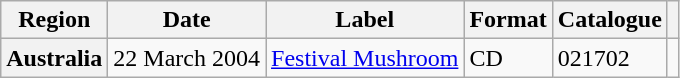<table class="wikitable plainrowheaders" style="text-align:left">
<tr>
<th scope="col">Region</th>
<th scope="col">Date</th>
<th scope="col">Label</th>
<th scope="col">Format</th>
<th scope="col">Catalogue</th>
<th scope="col"></th>
</tr>
<tr>
<th scope="row">Australia</th>
<td>22 March 2004</td>
<td><a href='#'>Festival Mushroom</a></td>
<td>CD</td>
<td>021702</td>
<td></td>
</tr>
</table>
